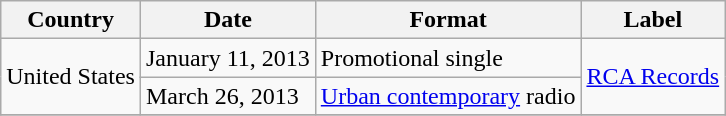<table class="wikitable">
<tr>
<th>Country</th>
<th>Date</th>
<th>Format</th>
<th>Label</th>
</tr>
<tr>
<td rowspan ="2">United States</td>
<td>January 11, 2013</td>
<td>Promotional single</td>
<td rowspan="2"><a href='#'>RCA Records</a></td>
</tr>
<tr>
<td>March 26, 2013</td>
<td><a href='#'>Urban contemporary</a> radio</td>
</tr>
<tr>
</tr>
</table>
